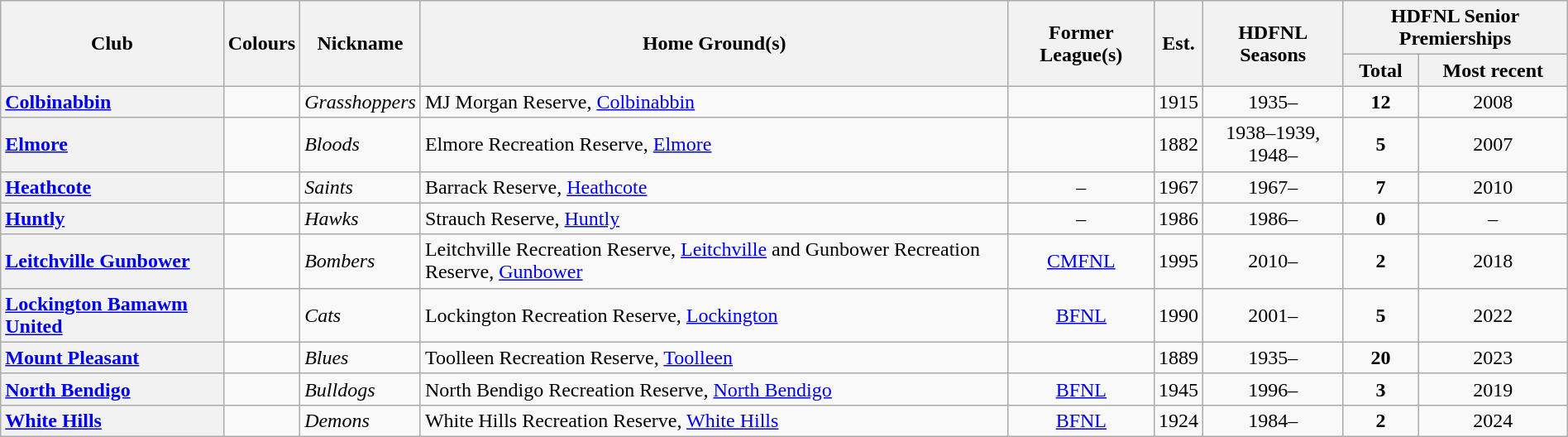<table class="wikitable sortable mw-collapsible mw-collapsed" style="text-align:center; width:100%">
<tr>
<th rowspan="2">Club</th>
<th rowspan="2">Colours</th>
<th rowspan="2">Nickname</th>
<th rowspan="2">Home Ground(s)</th>
<th rowspan="2">Former League(s)</th>
<th rowspan="2">Est.</th>
<th rowspan="2">HDFNL Seasons</th>
<th colspan="2">HDFNL Senior Premierships</th>
</tr>
<tr>
<th>Total</th>
<th>Most recent</th>
</tr>
<tr>
<th style="text-align:left"><a href='#'>Colbinabbin</a></th>
<td></td>
<td align="left"><em>Grasshoppers</em></td>
<td align="left">MJ Morgan Reserve, <a href='#'>Colbinabbin</a></td>
<td align="center"></td>
<td style="text-align:center;">1915</td>
<td style="text-align:center;">1935–</td>
<td align="center"><strong>12</strong></td>
<td style="text-align:center;">2008</td>
</tr>
<tr>
<th style="text-align:left"><a href='#'>Elmore</a></th>
<td></td>
<td align="left"><em>Bloods</em></td>
<td align="left">Elmore Recreation Reserve, <a href='#'>Elmore</a></td>
<td align="center"></td>
<td style="text-align:center;">1882</td>
<td style="text-align:center;">1938–1939, 1948–</td>
<td align="center"><strong>5</strong></td>
<td style="text-align:center;">2007</td>
</tr>
<tr>
<th style="text-align:left"><a href='#'>Heathcote</a></th>
<td></td>
<td align="left"><em>Saints</em></td>
<td align="left">Barrack Reserve, <a href='#'>Heathcote</a></td>
<td align="center">–</td>
<td style="text-align:center;">1967</td>
<td style="text-align:center;">1967–</td>
<td align="center"><strong>7</strong></td>
<td style="text-align:center;">2010</td>
</tr>
<tr>
<th style="text-align:left"><a href='#'>Huntly</a></th>
<td></td>
<td align="left"><em>Hawks</em></td>
<td align="left">Strauch Reserve, <a href='#'>Huntly</a></td>
<td align="center">–</td>
<td style="text-align:center;">1986</td>
<td style="text-align:center;">1986–</td>
<td align="center"><strong>0</strong></td>
<td style="text-align:center;">–</td>
</tr>
<tr>
<th style="text-align:left"><a href='#'>Leitchville Gunbower</a></th>
<td></td>
<td align="left"><em>Bombers</em></td>
<td align="left">Leitchville Recreation Reserve, <a href='#'>Leitchville</a> and Gunbower Recreation Reserve, <a href='#'>Gunbower</a></td>
<td align="center"><a href='#'>CMFNL</a></td>
<td style="text-align:center;">1995</td>
<td style="text-align:center;">2010–</td>
<td align="center"><strong>2</strong></td>
<td style="text-align:center;">2018</td>
</tr>
<tr>
<th style="text-align:left"><a href='#'>Lockington Bamawm United</a></th>
<td></td>
<td align="left"><em>Cats</em></td>
<td align="left">Lockington Recreation Reserve, <a href='#'>Lockington</a></td>
<td align="center"><a href='#'>BFNL</a></td>
<td style="text-align:center;">1990</td>
<td style="text-align:center;">2001–</td>
<td align="center"><strong>5</strong></td>
<td style="text-align:center;">2022</td>
</tr>
<tr>
<th style="text-align:left"><a href='#'>Mount Pleasant</a></th>
<td></td>
<td align="left"><em>Blues</em></td>
<td align="left">Toolleen Recreation Reserve, <a href='#'>Toolleen</a></td>
<td align="center"></td>
<td style="text-align:center;">1889</td>
<td style="text-align:center;">1935–</td>
<td align="center"><strong>20</strong></td>
<td style="text-align:center;">2023</td>
</tr>
<tr>
<th style="text-align:left"><a href='#'>North Bendigo</a></th>
<td></td>
<td align="left"><em>Bulldogs</em></td>
<td align="left">North Bendigo Recreation Reserve, <a href='#'>North Bendigo</a></td>
<td align="center"><a href='#'>BFNL</a></td>
<td style="text-align:center;">1945</td>
<td style="text-align:center;">1996–</td>
<td align="center"><strong>3</strong></td>
<td style="text-align:center;">2019</td>
</tr>
<tr>
<th style="text-align:left"><a href='#'>White Hills</a></th>
<td></td>
<td align="left"><em>Demons</em></td>
<td align="left">White Hills Recreation Reserve, <a href='#'>White Hills</a></td>
<td align="center"><a href='#'>BFNL</a></td>
<td style="text-align:center;">1924</td>
<td style="text-align:center;">1984–</td>
<td align="center"><strong>2</strong></td>
<td style="text-align:center;">2024</td>
</tr>
</table>
